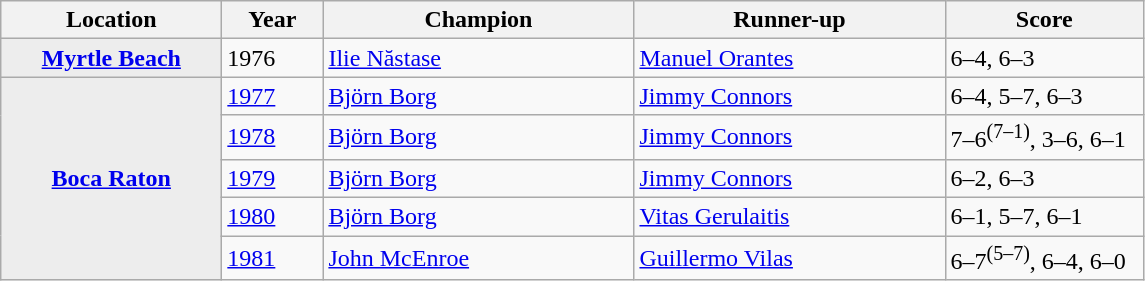<table class="wikitable">
<tr>
<th width=140>Location</th>
<th width=60>Year</th>
<th width=200>Champion</th>
<th width=200>Runner-up</th>
<th width=125>Score</th>
</tr>
<tr>
<th rowspan="1" style="background:#ededed"><a href='#'>Myrtle Beach</a></th>
<td>1976</td>
<td> <a href='#'>Ilie Năstase</a></td>
<td> <a href='#'>Manuel Orantes</a></td>
<td>6–4, 6–3</td>
</tr>
<tr>
<th rowspan="5" style="background:#ededed"><a href='#'>Boca Raton</a></th>
<td><a href='#'>1977</a></td>
<td> <a href='#'>Björn Borg</a></td>
<td> <a href='#'>Jimmy Connors</a></td>
<td>6–4, 5–7, 6–3</td>
</tr>
<tr>
<td><a href='#'>1978</a></td>
<td> <a href='#'>Björn Borg</a></td>
<td> <a href='#'>Jimmy Connors</a></td>
<td>7–6<sup>(7–1)</sup>, 3–6, 6–1</td>
</tr>
<tr>
<td><a href='#'>1979</a></td>
<td> <a href='#'>Björn Borg</a></td>
<td> <a href='#'>Jimmy Connors</a></td>
<td>6–2, 6–3</td>
</tr>
<tr>
<td><a href='#'>1980</a></td>
<td> <a href='#'>Björn Borg</a></td>
<td> <a href='#'>Vitas Gerulaitis</a></td>
<td>6–1, 5–7, 6–1</td>
</tr>
<tr>
<td><a href='#'>1981</a></td>
<td> <a href='#'>John McEnroe</a></td>
<td> <a href='#'>Guillermo Vilas</a></td>
<td>6–7<sup>(5–7)</sup>, 6–4, 6–0</td>
</tr>
</table>
